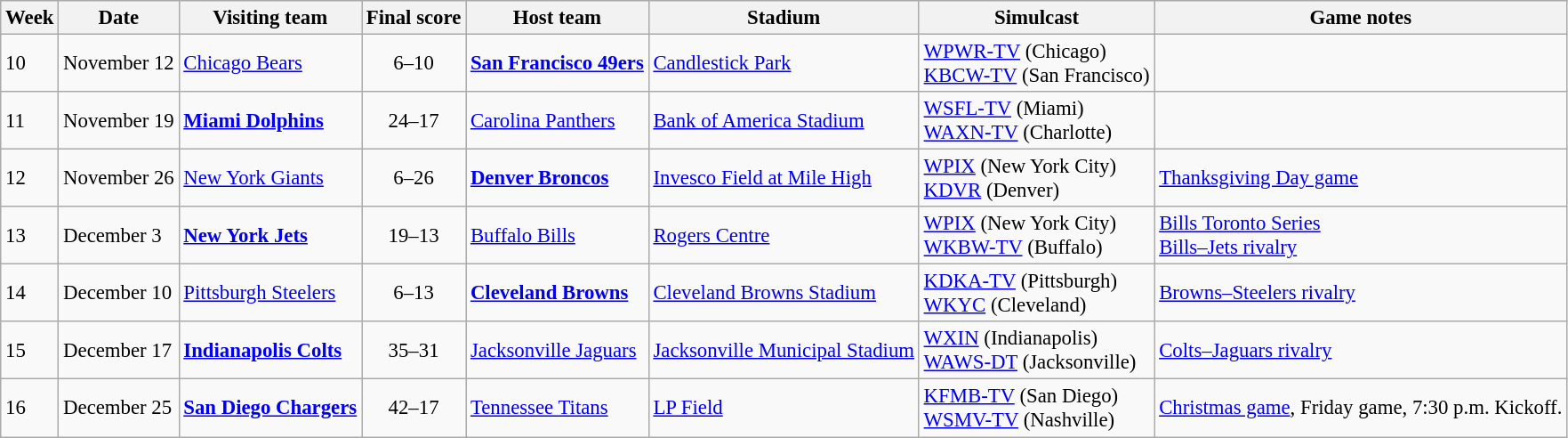<table class="wikitable" style="font-size: 95%;">
<tr>
<th>Week</th>
<th>Date</th>
<th>Visiting team</th>
<th>Final score</th>
<th>Host team</th>
<th>Stadium</th>
<th>Simulcast</th>
<th>Game notes</th>
</tr>
<tr>
<td>10</td>
<td>November 12</td>
<td><a href='#'>Chicago Bears</a></td>
<td align="center">6–10</td>
<td><strong><a href='#'>San Francisco 49ers</a></strong></td>
<td><a href='#'>Candlestick Park</a></td>
<td><a href='#'>WPWR-TV</a> (Chicago)<br><a href='#'>KBCW-TV</a> (San Francisco)</td>
<td></td>
</tr>
<tr>
<td>11</td>
<td>November 19</td>
<td><strong><a href='#'>Miami Dolphins</a></strong></td>
<td align="center">24–17</td>
<td><a href='#'>Carolina Panthers</a></td>
<td><a href='#'>Bank of America Stadium</a></td>
<td><a href='#'>WSFL-TV</a> (Miami)<br><a href='#'>WAXN-TV</a> (Charlotte)</td>
<td></td>
</tr>
<tr>
<td>12</td>
<td>November 26</td>
<td><a href='#'>New York Giants</a></td>
<td align="center">6–26</td>
<td><strong><a href='#'>Denver Broncos</a></strong></td>
<td><a href='#'>Invesco Field at Mile High</a></td>
<td><a href='#'>WPIX</a> (New York City)<br><a href='#'>KDVR</a> (Denver)</td>
<td><a href='#'>Thanksgiving Day game</a></td>
</tr>
<tr>
<td>13</td>
<td>December 3</td>
<td><strong><a href='#'>New York Jets</a></strong></td>
<td align="center">19–13</td>
<td><a href='#'>Buffalo Bills</a></td>
<td><a href='#'>Rogers Centre</a></td>
<td><a href='#'>WPIX</a> (New York City)<br><a href='#'>WKBW-TV</a> (Buffalo)</td>
<td><a href='#'>Bills Toronto Series</a><br><a href='#'>Bills–Jets rivalry</a></td>
</tr>
<tr>
<td>14</td>
<td>December 10</td>
<td><a href='#'>Pittsburgh Steelers</a></td>
<td align="center">6–13</td>
<td><strong><a href='#'>Cleveland Browns</a></strong></td>
<td><a href='#'>Cleveland Browns Stadium</a></td>
<td><a href='#'>KDKA-TV</a> (Pittsburgh)<br><a href='#'>WKYC</a> (Cleveland)</td>
<td><a href='#'>Browns–Steelers rivalry</a></td>
</tr>
<tr>
<td>15</td>
<td>December 17</td>
<td><strong><a href='#'>Indianapolis Colts</a></strong></td>
<td align="center">35–31</td>
<td><a href='#'>Jacksonville Jaguars</a></td>
<td><a href='#'>Jacksonville Municipal Stadium</a></td>
<td><a href='#'>WXIN</a> (Indianapolis)<br><a href='#'>WAWS-DT</a> (Jacksonville)</td>
<td><a href='#'>Colts–Jaguars rivalry</a></td>
</tr>
<tr>
<td>16</td>
<td>December 25</td>
<td><strong><a href='#'>San Diego Chargers</a></strong></td>
<td align="center">42–17</td>
<td><a href='#'>Tennessee Titans</a></td>
<td><a href='#'>LP Field</a></td>
<td><a href='#'>KFMB-TV</a> (San Diego)<br><a href='#'>WSMV-TV</a> (Nashville)</td>
<td><a href='#'>Christmas game</a>, Friday game, 7:30 p.m. Kickoff.</td>
</tr>
</table>
